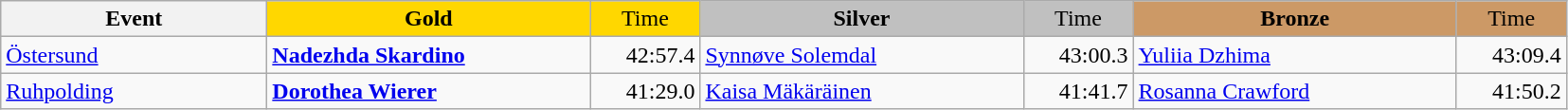<table class="wikitable">
<tr>
<th width="180">Event</th>
<th width="220" style="background:gold">Gold</th>
<th width="70" style="background:gold;font-weight:normal">Time</th>
<th width="220" style="background:silver">Silver</th>
<th width="70" style="background:silver;font-weight:normal">Time</th>
<th width="220" style="background:#CC9966">Bronze</th>
<th width="70" style="background:#CC9966;font-weight:normal">Time</th>
</tr>
<tr>
<td><a href='#'>Östersund</a><br></td>
<td><strong><a href='#'>Nadezhda Skardino</a></strong><br></td>
<td align="right">42:57.4 <br> </td>
<td><a href='#'>Synnøve Solemdal</a><br></td>
<td align="right">43:00.3 <br> </td>
<td><a href='#'>Yuliia Dzhima</a><br></td>
<td align="right">43:09.4 <br> </td>
</tr>
<tr>
<td><a href='#'>Ruhpolding</a><br></td>
<td><strong><a href='#'>Dorothea Wierer</a></strong><br></td>
<td align="right">41:29.0 <br> </td>
<td><a href='#'>Kaisa Mäkäräinen</a><br></td>
<td align="right">41:41.7 <br> </td>
<td><a href='#'>Rosanna Crawford</a><br></td>
<td align="right">41:50.2 <br> </td>
</tr>
</table>
